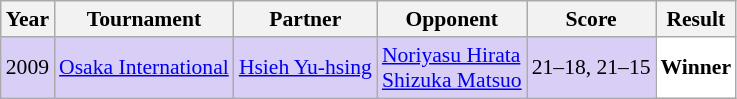<table class="sortable wikitable" style="font-size: 90%;">
<tr>
<th>Year</th>
<th>Tournament</th>
<th>Partner</th>
<th>Opponent</th>
<th>Score</th>
<th>Result</th>
</tr>
<tr style="background:#D8CEF6">
<td align="center">2009</td>
<td align="left"><a href='#'>Osaka International</a></td>
<td align="left"> <a href='#'>Hsieh Yu-hsing</a></td>
<td align="left"> <a href='#'>Noriyasu Hirata</a> <br>  <a href='#'>Shizuka Matsuo</a></td>
<td align="left">21–18, 21–15</td>
<td style="text-align:left; background:white"> <strong>Winner</strong></td>
</tr>
</table>
